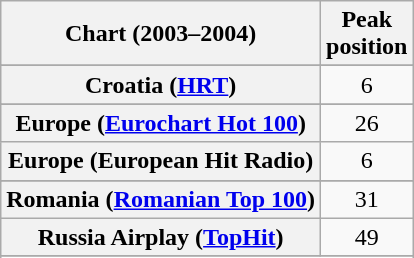<table class="wikitable sortable plainrowheaders" style="text-align:center">
<tr>
<th>Chart (2003–2004)</th>
<th>Peak<br>position</th>
</tr>
<tr>
</tr>
<tr>
</tr>
<tr>
</tr>
<tr>
</tr>
<tr>
</tr>
<tr>
<th scope=row>Croatia (<a href='#'>HRT</a>)</th>
<td>6</td>
</tr>
<tr>
</tr>
<tr>
<th scope="row">Europe (<a href='#'>Eurochart Hot 100</a>)</th>
<td>26</td>
</tr>
<tr>
<th scope="row">Europe (European Hit Radio)</th>
<td>6</td>
</tr>
<tr>
</tr>
<tr>
</tr>
<tr>
</tr>
<tr>
</tr>
<tr>
</tr>
<tr>
</tr>
<tr>
</tr>
<tr>
<th scope="row">Romania (<a href='#'>Romanian Top 100</a>)</th>
<td>31</td>
</tr>
<tr>
<th scope="row">Russia Airplay (<a href='#'>TopHit</a>)</th>
<td>49</td>
</tr>
<tr>
</tr>
<tr>
</tr>
<tr>
</tr>
</table>
